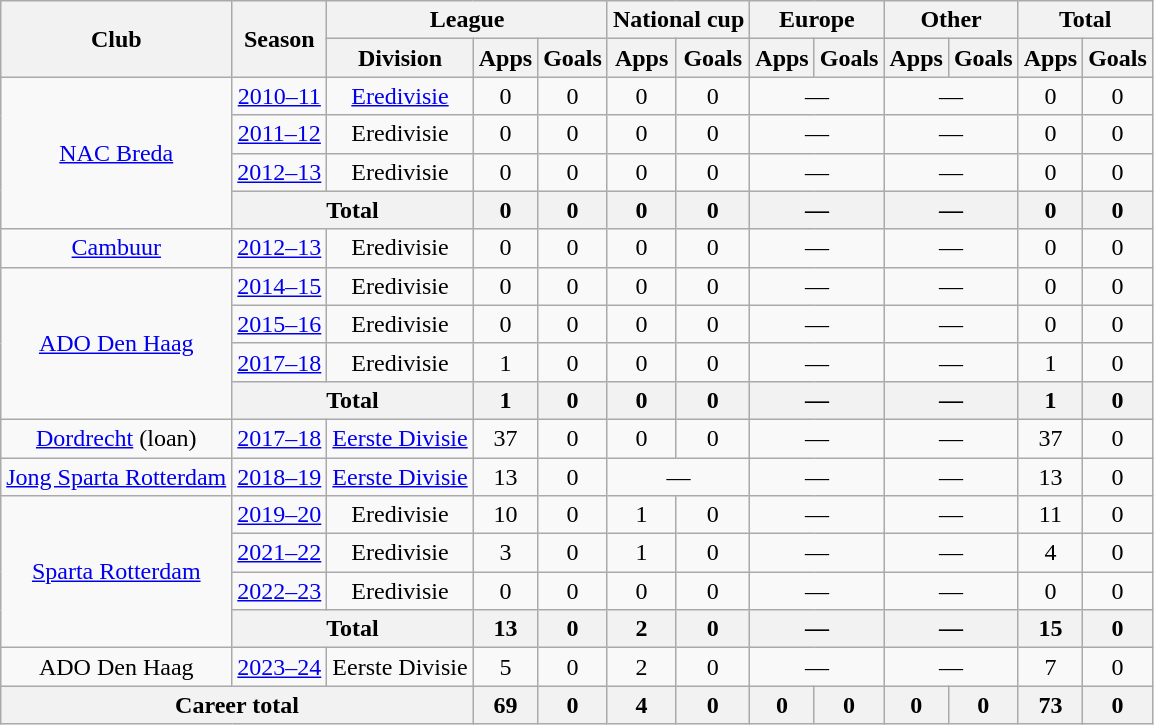<table class="wikitable" style="text-align: center">
<tr>
<th rowspan="2">Club</th>
<th rowspan="2">Season</th>
<th colspan="3">League</th>
<th colspan="2">National cup</th>
<th colspan="2">Europe</th>
<th colspan="2">Other</th>
<th colspan="2">Total</th>
</tr>
<tr>
<th>Division</th>
<th>Apps</th>
<th>Goals</th>
<th>Apps</th>
<th>Goals</th>
<th>Apps</th>
<th>Goals</th>
<th>Apps</th>
<th>Goals</th>
<th>Apps</th>
<th>Goals</th>
</tr>
<tr>
<td rowspan="4"><a href='#'>NAC Breda</a></td>
<td><a href='#'>2010–11</a></td>
<td><a href='#'>Eredivisie</a></td>
<td>0</td>
<td>0</td>
<td>0</td>
<td>0</td>
<td colspan="2">—</td>
<td colspan="2">—</td>
<td>0</td>
<td>0</td>
</tr>
<tr>
<td><a href='#'>2011–12</a></td>
<td>Eredivisie</td>
<td>0</td>
<td>0</td>
<td>0</td>
<td>0</td>
<td colspan="2">—</td>
<td colspan="2">—</td>
<td>0</td>
<td>0</td>
</tr>
<tr>
<td><a href='#'>2012–13</a></td>
<td>Eredivisie</td>
<td>0</td>
<td>0</td>
<td>0</td>
<td>0</td>
<td colspan="2">—</td>
<td colspan="2">—</td>
<td>0</td>
<td>0</td>
</tr>
<tr>
<th colspan="2">Total</th>
<th>0</th>
<th>0</th>
<th>0</th>
<th>0</th>
<th colspan="2">—</th>
<th colspan="2">—</th>
<th>0</th>
<th>0</th>
</tr>
<tr>
<td><a href='#'>Cambuur</a></td>
<td><a href='#'>2012–13</a></td>
<td>Eredivisie</td>
<td>0</td>
<td>0</td>
<td>0</td>
<td>0</td>
<td colspan="2">—</td>
<td colspan="2">—</td>
<td>0</td>
<td>0</td>
</tr>
<tr>
<td rowspan="4"><a href='#'>ADO Den Haag</a></td>
<td><a href='#'>2014–15</a></td>
<td>Eredivisie</td>
<td>0</td>
<td>0</td>
<td>0</td>
<td>0</td>
<td colspan="2">—</td>
<td colspan="2">—</td>
<td>0</td>
<td>0</td>
</tr>
<tr>
<td><a href='#'>2015–16</a></td>
<td>Eredivisie</td>
<td>0</td>
<td>0</td>
<td>0</td>
<td>0</td>
<td colspan="2">—</td>
<td colspan="2">—</td>
<td>0</td>
<td>0</td>
</tr>
<tr>
<td><a href='#'>2017–18</a></td>
<td>Eredivisie</td>
<td>1</td>
<td>0</td>
<td>0</td>
<td>0</td>
<td colspan="2">—</td>
<td colspan="2">—</td>
<td>1</td>
<td>0</td>
</tr>
<tr>
<th colspan="2">Total</th>
<th>1</th>
<th>0</th>
<th>0</th>
<th>0</th>
<th colspan="2">—</th>
<th colspan="2">—</th>
<th>1</th>
<th>0</th>
</tr>
<tr>
<td><a href='#'>Dordrecht</a> (loan)</td>
<td><a href='#'>2017–18</a></td>
<td><a href='#'>Eerste Divisie</a></td>
<td>37</td>
<td>0</td>
<td>0</td>
<td>0</td>
<td colspan="2">—</td>
<td colspan="2">—</td>
<td>37</td>
<td>0</td>
</tr>
<tr>
<td><a href='#'>Jong Sparta Rotterdam</a></td>
<td><a href='#'>2018–19</a></td>
<td><a href='#'>Eerste Divisie</a></td>
<td>13</td>
<td>0</td>
<td colspan="2">—</td>
<td colspan="2">—</td>
<td colspan="2">—</td>
<td>13</td>
<td>0</td>
</tr>
<tr>
<td rowspan="4"><a href='#'>Sparta Rotterdam</a></td>
<td><a href='#'>2019–20</a></td>
<td>Eredivisie</td>
<td>10</td>
<td>0</td>
<td>1</td>
<td>0</td>
<td colspan="2">—</td>
<td colspan="2">—</td>
<td>11</td>
<td>0</td>
</tr>
<tr>
<td><a href='#'>2021–22</a></td>
<td>Eredivisie</td>
<td>3</td>
<td>0</td>
<td>1</td>
<td>0</td>
<td colspan="2">—</td>
<td colspan="2">—</td>
<td>4</td>
<td>0</td>
</tr>
<tr>
<td><a href='#'>2022–23</a></td>
<td>Eredivisie</td>
<td>0</td>
<td>0</td>
<td>0</td>
<td>0</td>
<td colspan="2">—</td>
<td colspan="2">—</td>
<td>0</td>
<td>0</td>
</tr>
<tr>
<th colspan="2">Total</th>
<th>13</th>
<th>0</th>
<th>2</th>
<th>0</th>
<th colspan="2">—</th>
<th colspan="2">—</th>
<th>15</th>
<th>0</th>
</tr>
<tr>
<td>ADO Den Haag</td>
<td><a href='#'>2023–24</a></td>
<td>Eerste Divisie</td>
<td>5</td>
<td>0</td>
<td>2</td>
<td>0</td>
<td colspan="2">—</td>
<td colspan="2">—</td>
<td>7</td>
<td>0</td>
</tr>
<tr>
<th colspan="3">Career total</th>
<th>69</th>
<th>0</th>
<th>4</th>
<th>0</th>
<th>0</th>
<th>0</th>
<th>0</th>
<th>0</th>
<th>73</th>
<th>0</th>
</tr>
</table>
